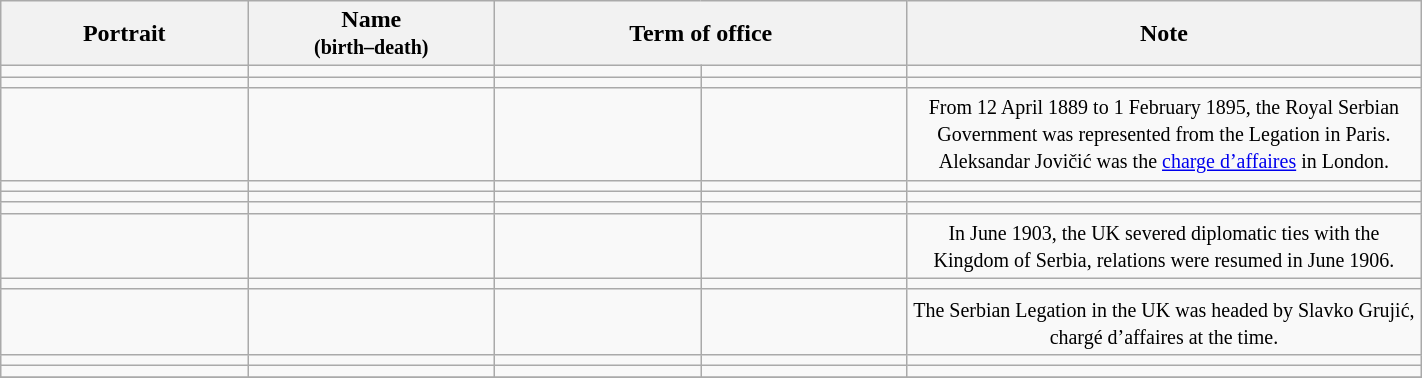<table class="wikitable" style="width:75%; text-align:center;">
<tr>
<th colspan="1" width=12%>Portrait</th>
<th width=12%>Name<br><small>(birth–death)</small></th>
<th colspan="2" width=20%>Term of office</th>
<th width=25%>Note</th>
</tr>
<tr>
<td></td>
<td></td>
<td></td>
<td></td>
<td></td>
</tr>
<tr>
<td></td>
<td></td>
<td></td>
<td></td>
<td></td>
</tr>
<tr>
<td></td>
<td></td>
<td></td>
<td></td>
<td><small>From 12 April 1889 to 1 February 1895, the Royal Serbian Government was represented from the Legation in Paris. Aleksandar Jovičić was the <a href='#'>charge d’affaires</a> in London.</small></td>
</tr>
<tr>
<td></td>
<td></td>
<td></td>
<td></td>
<td></td>
</tr>
<tr>
<td></td>
<td></td>
<td></td>
<td></td>
<td></td>
</tr>
<tr>
<td></td>
<td></td>
<td></td>
<td></td>
<td></td>
</tr>
<tr>
<td></td>
<td></td>
<td></td>
<td></td>
<td><small>In June 1903, the UK severed diplomatic ties with the Kingdom of Serbia, relations were resumed in June 1906.</small></td>
</tr>
<tr>
<td></td>
<td></td>
<td></td>
<td></td>
<td></td>
</tr>
<tr>
<td></td>
<td></td>
<td></td>
<td></td>
<td><small>The Serbian Legation in the UK was headed by Slavko Grujić, chargé d’affaires at the time.</small></td>
</tr>
<tr>
<td></td>
<td></td>
<td></td>
<td></td>
<td></td>
</tr>
<tr>
<td></td>
<td></td>
<td></td>
<td></td>
<td></td>
</tr>
<tr>
</tr>
</table>
